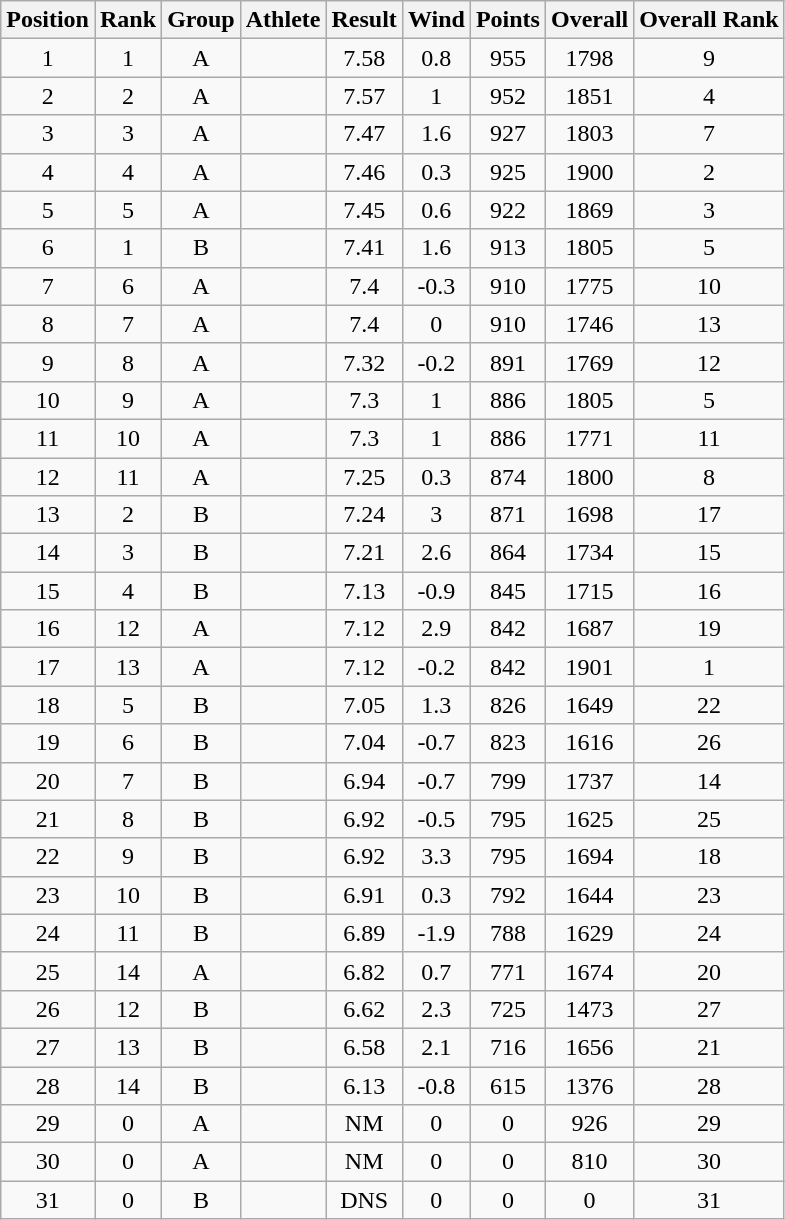<table class="wikitable sortable" style="text-align:center">
<tr>
<th>Position</th>
<th>Rank</th>
<th>Group</th>
<th>Athlete</th>
<th>Result</th>
<th>Wind</th>
<th>Points</th>
<th>Overall</th>
<th>Overall Rank</th>
</tr>
<tr>
<td>1</td>
<td>1</td>
<td>A</td>
<td align=left></td>
<td>7.58</td>
<td>0.8</td>
<td>955</td>
<td>1798</td>
<td>9</td>
</tr>
<tr>
<td>2</td>
<td>2</td>
<td>A</td>
<td align=left></td>
<td>7.57</td>
<td>1</td>
<td>952</td>
<td>1851</td>
<td>4</td>
</tr>
<tr>
<td>3</td>
<td>3</td>
<td>A</td>
<td align=left></td>
<td>7.47</td>
<td>1.6</td>
<td>927</td>
<td>1803</td>
<td>7</td>
</tr>
<tr>
<td>4</td>
<td>4</td>
<td>A</td>
<td align=left></td>
<td>7.46</td>
<td>0.3</td>
<td>925</td>
<td>1900</td>
<td>2</td>
</tr>
<tr>
<td>5</td>
<td>5</td>
<td>A</td>
<td align=left></td>
<td>7.45</td>
<td>0.6</td>
<td>922</td>
<td>1869</td>
<td>3</td>
</tr>
<tr>
<td>6</td>
<td>1</td>
<td>B</td>
<td align=left></td>
<td>7.41</td>
<td>1.6</td>
<td>913</td>
<td>1805</td>
<td>5</td>
</tr>
<tr>
<td>7</td>
<td>6</td>
<td>A</td>
<td align=left></td>
<td>7.4</td>
<td>-0.3</td>
<td>910</td>
<td>1775</td>
<td>10</td>
</tr>
<tr>
<td>8</td>
<td>7</td>
<td>A</td>
<td align=left></td>
<td>7.4</td>
<td>0</td>
<td>910</td>
<td>1746</td>
<td>13</td>
</tr>
<tr>
<td>9</td>
<td>8</td>
<td>A</td>
<td align=left></td>
<td>7.32</td>
<td>-0.2</td>
<td>891</td>
<td>1769</td>
<td>12</td>
</tr>
<tr>
<td>10</td>
<td>9</td>
<td>A</td>
<td align=left></td>
<td>7.3</td>
<td>1</td>
<td>886</td>
<td>1805</td>
<td>5</td>
</tr>
<tr>
<td>11</td>
<td>10</td>
<td>A</td>
<td align=left></td>
<td>7.3</td>
<td>1</td>
<td>886</td>
<td>1771</td>
<td>11</td>
</tr>
<tr>
<td>12</td>
<td>11</td>
<td>A</td>
<td align=left></td>
<td>7.25</td>
<td>0.3</td>
<td>874</td>
<td>1800</td>
<td>8</td>
</tr>
<tr>
<td>13</td>
<td>2</td>
<td>B</td>
<td align=left></td>
<td>7.24</td>
<td>3</td>
<td>871</td>
<td>1698</td>
<td>17</td>
</tr>
<tr>
<td>14</td>
<td>3</td>
<td>B</td>
<td align=left></td>
<td>7.21</td>
<td>2.6</td>
<td>864</td>
<td>1734</td>
<td>15</td>
</tr>
<tr>
<td>15</td>
<td>4</td>
<td>B</td>
<td align=left></td>
<td>7.13</td>
<td>-0.9</td>
<td>845</td>
<td>1715</td>
<td>16</td>
</tr>
<tr>
<td>16</td>
<td>12</td>
<td>A</td>
<td align=left></td>
<td>7.12</td>
<td>2.9</td>
<td>842</td>
<td>1687</td>
<td>19</td>
</tr>
<tr>
<td>17</td>
<td>13</td>
<td>A</td>
<td align=left></td>
<td>7.12</td>
<td>-0.2</td>
<td>842</td>
<td>1901</td>
<td>1</td>
</tr>
<tr>
<td>18</td>
<td>5</td>
<td>B</td>
<td align=left></td>
<td>7.05</td>
<td>1.3</td>
<td>826</td>
<td>1649</td>
<td>22</td>
</tr>
<tr>
<td>19</td>
<td>6</td>
<td>B</td>
<td align=left></td>
<td>7.04</td>
<td>-0.7</td>
<td>823</td>
<td>1616</td>
<td>26</td>
</tr>
<tr>
<td>20</td>
<td>7</td>
<td>B</td>
<td align=left></td>
<td>6.94</td>
<td>-0.7</td>
<td>799</td>
<td>1737</td>
<td>14</td>
</tr>
<tr>
<td>21</td>
<td>8</td>
<td>B</td>
<td align=left></td>
<td>6.92</td>
<td>-0.5</td>
<td>795</td>
<td>1625</td>
<td>25</td>
</tr>
<tr>
<td>22</td>
<td>9</td>
<td>B</td>
<td align=left></td>
<td>6.92</td>
<td>3.3</td>
<td>795</td>
<td>1694</td>
<td>18</td>
</tr>
<tr>
<td>23</td>
<td>10</td>
<td>B</td>
<td align=left></td>
<td>6.91</td>
<td>0.3</td>
<td>792</td>
<td>1644</td>
<td>23</td>
</tr>
<tr>
<td>24</td>
<td>11</td>
<td>B</td>
<td align=left></td>
<td>6.89</td>
<td>-1.9</td>
<td>788</td>
<td>1629</td>
<td>24</td>
</tr>
<tr>
<td>25</td>
<td>14</td>
<td>A</td>
<td align=left></td>
<td>6.82</td>
<td>0.7</td>
<td>771</td>
<td>1674</td>
<td>20</td>
</tr>
<tr>
<td>26</td>
<td>12</td>
<td>B</td>
<td align=left></td>
<td>6.62</td>
<td>2.3</td>
<td>725</td>
<td>1473</td>
<td>27</td>
</tr>
<tr>
<td>27</td>
<td>13</td>
<td>B</td>
<td align=left></td>
<td>6.58</td>
<td>2.1</td>
<td>716</td>
<td>1656</td>
<td>21</td>
</tr>
<tr>
<td>28</td>
<td>14</td>
<td>B</td>
<td align=left></td>
<td>6.13</td>
<td>-0.8</td>
<td>615</td>
<td>1376</td>
<td>28</td>
</tr>
<tr>
<td>29</td>
<td>0</td>
<td>A</td>
<td align=left></td>
<td>NM</td>
<td>0</td>
<td>0</td>
<td>926</td>
<td>29</td>
</tr>
<tr>
<td>30</td>
<td>0</td>
<td>A</td>
<td align=left></td>
<td>NM</td>
<td>0</td>
<td>0</td>
<td>810</td>
<td>30</td>
</tr>
<tr>
<td>31</td>
<td>0</td>
<td>B</td>
<td align=left></td>
<td>DNS</td>
<td>0</td>
<td>0</td>
<td>0</td>
<td>31</td>
</tr>
</table>
